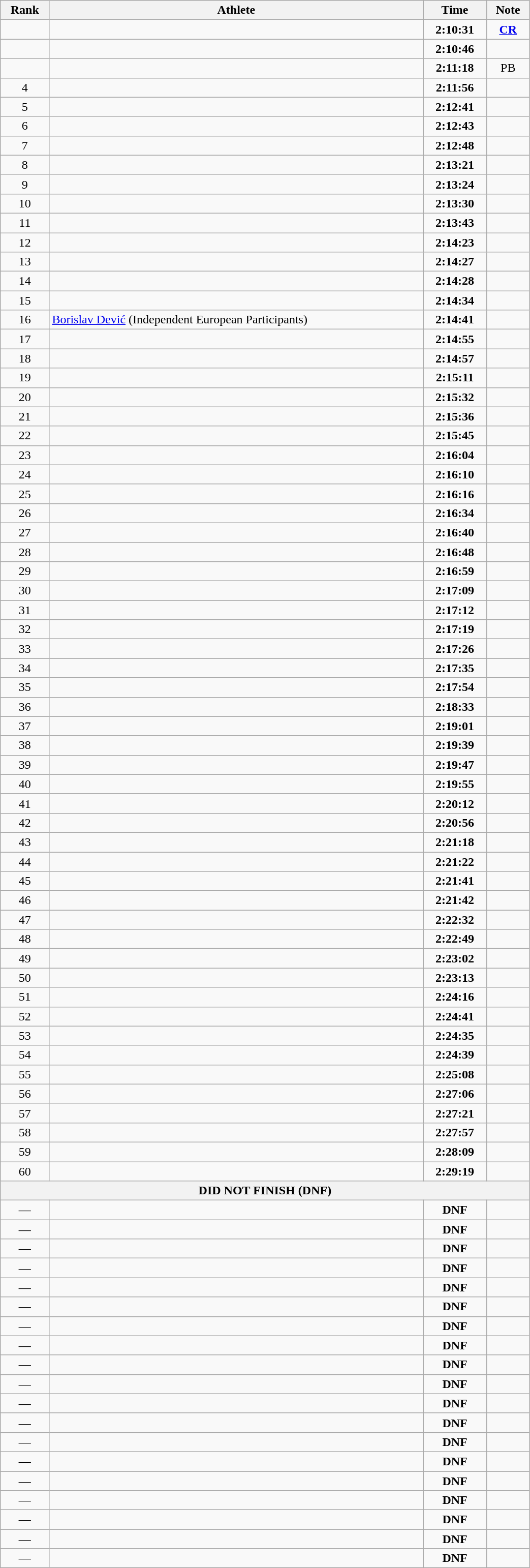<table class="wikitable" style=" text-align:center; " width="55%">
<tr>
<th>Rank</th>
<th>Athlete</th>
<th>Time</th>
<th>Note</th>
</tr>
<tr>
<td></td>
<td align=left></td>
<td><strong>2:10:31</strong></td>
<td><strong><a href='#'>CR</a></strong></td>
</tr>
<tr>
<td></td>
<td align=left></td>
<td><strong>2:10:46</strong></td>
<td></td>
</tr>
<tr>
<td></td>
<td align=left></td>
<td><strong>2:11:18</strong></td>
<td>PB</td>
</tr>
<tr>
<td>4</td>
<td align=left></td>
<td><strong>2:11:56</strong></td>
<td></td>
</tr>
<tr>
<td>5</td>
<td align=left></td>
<td><strong>2:12:41</strong></td>
<td></td>
</tr>
<tr>
<td>6</td>
<td align=left></td>
<td><strong>2:12:43</strong></td>
<td></td>
</tr>
<tr>
<td>7</td>
<td align=left></td>
<td><strong>2:12:48</strong></td>
<td></td>
</tr>
<tr>
<td>8</td>
<td align=left></td>
<td><strong>2:13:21</strong></td>
<td></td>
</tr>
<tr>
<td>9</td>
<td align=left></td>
<td><strong>2:13:24</strong></td>
<td></td>
</tr>
<tr>
<td>10</td>
<td align=left></td>
<td><strong>2:13:30</strong></td>
<td></td>
</tr>
<tr>
<td>11</td>
<td align=left></td>
<td><strong>2:13:43</strong></td>
<td></td>
</tr>
<tr>
<td>12</td>
<td align=left></td>
<td><strong>2:14:23</strong></td>
<td></td>
</tr>
<tr>
<td>13</td>
<td align=left></td>
<td><strong>2:14:27</strong></td>
<td></td>
</tr>
<tr>
<td>14</td>
<td align=left></td>
<td><strong>2:14:28</strong></td>
<td></td>
</tr>
<tr>
<td>15</td>
<td align=left></td>
<td><strong>2:14:34</strong></td>
<td></td>
</tr>
<tr>
<td>16</td>
<td align=left><a href='#'>Borislav Dević</a> (Independent European Participants)</td>
<td><strong>2:14:41</strong></td>
<td></td>
</tr>
<tr>
<td>17</td>
<td align=left></td>
<td><strong>2:14:55</strong></td>
<td></td>
</tr>
<tr>
<td>18</td>
<td align=left></td>
<td><strong>2:14:57</strong></td>
<td></td>
</tr>
<tr>
<td>19</td>
<td align=left></td>
<td><strong>2:15:11</strong></td>
<td></td>
</tr>
<tr>
<td>20</td>
<td align=left></td>
<td><strong>2:15:32</strong></td>
<td></td>
</tr>
<tr>
<td>21</td>
<td align=left></td>
<td><strong>2:15:36</strong></td>
<td></td>
</tr>
<tr>
<td>22</td>
<td align=left></td>
<td><strong>2:15:45</strong></td>
<td></td>
</tr>
<tr>
<td>23</td>
<td align=left></td>
<td><strong>2:16:04</strong></td>
<td></td>
</tr>
<tr>
<td>24</td>
<td align=left></td>
<td><strong>2:16:10</strong></td>
<td></td>
</tr>
<tr>
<td>25</td>
<td align=left></td>
<td><strong>2:16:16</strong></td>
<td></td>
</tr>
<tr>
<td>26</td>
<td align=left></td>
<td><strong>2:16:34</strong></td>
<td></td>
</tr>
<tr>
<td>27</td>
<td align=left></td>
<td><strong>2:16:40</strong></td>
<td></td>
</tr>
<tr>
<td>28</td>
<td align=left></td>
<td><strong>2:16:48</strong></td>
<td></td>
</tr>
<tr>
<td>29</td>
<td align=left></td>
<td><strong>2:16:59</strong></td>
<td></td>
</tr>
<tr>
<td>30</td>
<td align=left></td>
<td><strong>2:17:09</strong></td>
<td></td>
</tr>
<tr>
<td>31</td>
<td align=left></td>
<td><strong>2:17:12</strong></td>
<td></td>
</tr>
<tr>
<td>32</td>
<td align=left></td>
<td><strong>2:17:19</strong></td>
<td></td>
</tr>
<tr>
<td>33</td>
<td align=left></td>
<td><strong>2:17:26</strong></td>
<td></td>
</tr>
<tr>
<td>34</td>
<td align=left></td>
<td><strong>2:17:35</strong></td>
<td></td>
</tr>
<tr>
<td>35</td>
<td align=left></td>
<td><strong>2:17:54</strong></td>
<td></td>
</tr>
<tr>
<td>36</td>
<td align=left></td>
<td><strong>2:18:33</strong></td>
<td></td>
</tr>
<tr>
<td>37</td>
<td align=left></td>
<td><strong>2:19:01</strong></td>
<td></td>
</tr>
<tr>
<td>38</td>
<td align=left></td>
<td><strong>2:19:39</strong></td>
<td></td>
</tr>
<tr>
<td>39</td>
<td align=left></td>
<td><strong>2:19:47</strong></td>
<td></td>
</tr>
<tr>
<td>40</td>
<td align=left></td>
<td><strong>2:19:55</strong></td>
<td></td>
</tr>
<tr>
<td>41</td>
<td align=left></td>
<td><strong>2:20:12</strong></td>
<td></td>
</tr>
<tr>
<td>42</td>
<td align=left></td>
<td><strong>2:20:56</strong></td>
<td></td>
</tr>
<tr>
<td>43</td>
<td align=left></td>
<td><strong>2:21:18</strong></td>
<td></td>
</tr>
<tr>
<td>44</td>
<td align=left></td>
<td><strong>2:21:22</strong></td>
<td></td>
</tr>
<tr>
<td>45</td>
<td align=left></td>
<td><strong>2:21:41</strong></td>
<td></td>
</tr>
<tr>
<td>46</td>
<td align=left></td>
<td><strong>2:21:42</strong></td>
<td></td>
</tr>
<tr>
<td>47</td>
<td align=left></td>
<td><strong>2:22:32</strong></td>
<td></td>
</tr>
<tr>
<td>48</td>
<td align=left></td>
<td><strong>2:22:49</strong></td>
<td></td>
</tr>
<tr>
<td>49</td>
<td align=left></td>
<td><strong>2:23:02</strong></td>
<td></td>
</tr>
<tr>
<td>50</td>
<td align=left></td>
<td><strong>2:23:13</strong></td>
<td></td>
</tr>
<tr>
<td>51</td>
<td align=left></td>
<td><strong>2:24:16</strong></td>
<td></td>
</tr>
<tr>
<td>52</td>
<td align=left></td>
<td><strong>2:24:41</strong></td>
<td></td>
</tr>
<tr>
<td>53</td>
<td align=left></td>
<td><strong>2:24:35</strong></td>
<td></td>
</tr>
<tr>
<td>54</td>
<td align=left></td>
<td><strong>2:24:39</strong></td>
<td></td>
</tr>
<tr>
<td>55</td>
<td align=left></td>
<td><strong>2:25:08</strong></td>
<td></td>
</tr>
<tr>
<td>56</td>
<td align=left></td>
<td><strong>2:27:06</strong></td>
<td></td>
</tr>
<tr>
<td>57</td>
<td align=left></td>
<td><strong>2:27:21</strong></td>
<td></td>
</tr>
<tr>
<td>58</td>
<td align=left></td>
<td><strong>2:27:57</strong></td>
<td></td>
</tr>
<tr>
<td>59</td>
<td align=left></td>
<td><strong>2:28:09</strong></td>
<td></td>
</tr>
<tr>
<td>60</td>
<td align=left></td>
<td><strong>2:29:19</strong></td>
<td></td>
</tr>
<tr>
<th colspan="4">DID NOT FINISH (DNF)</th>
</tr>
<tr>
<td>—</td>
<td align=left></td>
<td><strong>DNF</strong></td>
<td></td>
</tr>
<tr>
<td>—</td>
<td align=left></td>
<td><strong>DNF</strong></td>
<td></td>
</tr>
<tr>
<td>—</td>
<td align=left></td>
<td><strong>DNF</strong></td>
<td></td>
</tr>
<tr>
<td>—</td>
<td align=left></td>
<td><strong>DNF</strong></td>
<td></td>
</tr>
<tr>
<td>—</td>
<td align=left></td>
<td><strong>DNF</strong></td>
<td></td>
</tr>
<tr>
<td>—</td>
<td align=left></td>
<td><strong>DNF</strong></td>
<td></td>
</tr>
<tr>
<td>—</td>
<td align=left></td>
<td><strong>DNF</strong></td>
<td></td>
</tr>
<tr>
<td>—</td>
<td align=left></td>
<td><strong>DNF</strong></td>
<td></td>
</tr>
<tr>
<td>—</td>
<td align=left></td>
<td><strong>DNF</strong></td>
<td></td>
</tr>
<tr>
<td>—</td>
<td align=left></td>
<td><strong>DNF</strong></td>
<td></td>
</tr>
<tr>
<td>—</td>
<td align=left></td>
<td><strong>DNF</strong></td>
<td></td>
</tr>
<tr>
<td>—</td>
<td align=left></td>
<td><strong>DNF</strong></td>
<td></td>
</tr>
<tr>
<td>—</td>
<td align=left></td>
<td><strong>DNF</strong></td>
<td></td>
</tr>
<tr>
<td>—</td>
<td align=left></td>
<td><strong>DNF</strong></td>
<td></td>
</tr>
<tr>
<td>—</td>
<td align=left></td>
<td><strong>DNF</strong></td>
<td></td>
</tr>
<tr>
<td>—</td>
<td align=left></td>
<td><strong>DNF</strong></td>
<td></td>
</tr>
<tr>
<td>—</td>
<td align=left></td>
<td><strong>DNF</strong></td>
<td></td>
</tr>
<tr>
<td>—</td>
<td align=left></td>
<td><strong>DNF</strong></td>
<td></td>
</tr>
<tr>
<td>—</td>
<td align=left></td>
<td><strong>DNF</strong></td>
<td></td>
</tr>
</table>
